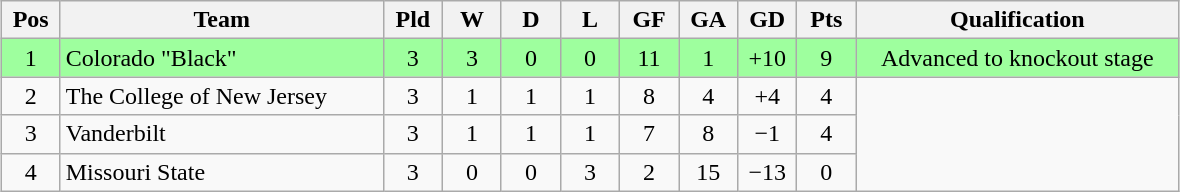<table class="wikitable" style="text-align:center; margin: 1em auto">
<tr>
<th style="width:2em">Pos</th>
<th style="width:13em">Team</th>
<th style="width:2em">Pld</th>
<th style="width:2em">W</th>
<th style="width:2em">D</th>
<th style="width:2em">L</th>
<th style="width:2em">GF</th>
<th style="width:2em">GA</th>
<th style="width:2em">GD</th>
<th style="width:2em">Pts</th>
<th style="width:13em">Qualification</th>
</tr>
<tr bgcolor="#9eff9e">
<td>1</td>
<td style="text-align:left">Colorado "Black"</td>
<td>3</td>
<td>3</td>
<td>0</td>
<td>0</td>
<td>11</td>
<td>1</td>
<td>+10</td>
<td>9</td>
<td>Advanced to knockout stage</td>
</tr>
<tr>
<td>2</td>
<td style="text-align:left">The College of New Jersey</td>
<td>3</td>
<td>1</td>
<td>1</td>
<td>1</td>
<td>8</td>
<td>4</td>
<td>+4</td>
<td>4</td>
</tr>
<tr>
<td>3</td>
<td style="text-align:left">Vanderbilt</td>
<td>3</td>
<td>1</td>
<td>1</td>
<td>1</td>
<td>7</td>
<td>8</td>
<td>−1</td>
<td>4</td>
</tr>
<tr>
<td>4</td>
<td style="text-align:left">Missouri State</td>
<td>3</td>
<td>0</td>
<td>0</td>
<td>3</td>
<td>2</td>
<td>15</td>
<td>−13</td>
<td>0</td>
</tr>
</table>
